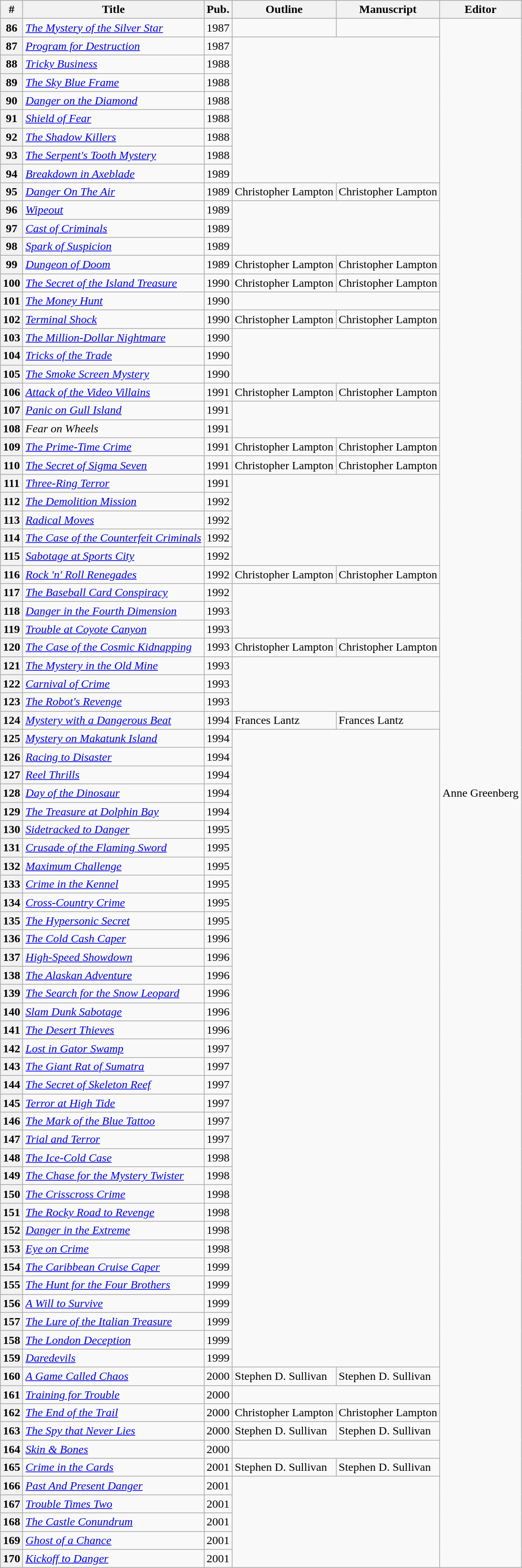<table class="wikitable">
<tr>
<th>#</th>
<th>Title</th>
<th>Pub.</th>
<th>Outline</th>
<th>Manuscript</th>
<th>Editor</th>
</tr>
<tr>
<th>86</th>
<td><em><a href='#'>The Mystery of the Silver Star</a></em></td>
<td>1987</td>
<td></td>
<td></td>
<td rowspan="85">Anne Greenberg</td>
</tr>
<tr>
<th>87</th>
<td><em><a href='#'>Program for Destruction</a></em></td>
<td>1987</td>
</tr>
<tr>
<th>88</th>
<td><em><a href='#'>Tricky Business</a></em></td>
<td>1988</td>
</tr>
<tr>
<th>89</th>
<td><em><a href='#'>The Sky Blue Frame</a></em></td>
<td>1988</td>
</tr>
<tr>
<th>90</th>
<td><em><a href='#'>Danger on the Diamond</a></em></td>
<td>1988</td>
</tr>
<tr>
<th>91</th>
<td><em><a href='#'>Shield of Fear</a></em></td>
<td>1988</td>
</tr>
<tr>
<th>92</th>
<td><em><a href='#'>The Shadow Killers</a></em></td>
<td>1988</td>
</tr>
<tr>
<th>93</th>
<td><em><a href='#'>The Serpent's Tooth Mystery</a></em></td>
<td>1988</td>
</tr>
<tr>
<th>94</th>
<td><em><a href='#'>Breakdown in Axeblade</a></em></td>
<td>1989</td>
</tr>
<tr>
<th>95</th>
<td><em><a href='#'>Danger On The Air</a></em></td>
<td>1989</td>
<td>Christopher Lampton</td>
<td>Christopher Lampton</td>
</tr>
<tr>
<th>96</th>
<td><em><a href='#'>Wipeout</a></em></td>
<td>1989</td>
</tr>
<tr>
<th>97</th>
<td><em><a href='#'>Cast of Criminals</a></em></td>
<td>1989</td>
</tr>
<tr>
<th>98</th>
<td><em><a href='#'>Spark of Suspicion</a></em></td>
<td>1989</td>
</tr>
<tr>
<th>99</th>
<td><em><a href='#'>Dungeon of Doom</a></em></td>
<td>1989</td>
<td>Christopher Lampton</td>
<td>Christopher Lampton</td>
</tr>
<tr>
<th>100</th>
<td><em><a href='#'>The Secret of the Island Treasure</a></em></td>
<td>1990</td>
<td>Christopher Lampton</td>
<td>Christopher Lampton</td>
</tr>
<tr>
<th>101</th>
<td><em><a href='#'>The Money Hunt</a></em></td>
<td>1990</td>
</tr>
<tr>
<th>102</th>
<td><em><a href='#'>Terminal Shock</a></em></td>
<td>1990</td>
<td>Christopher Lampton</td>
<td>Christopher Lampton</td>
</tr>
<tr>
<th>103</th>
<td><em><a href='#'>The Million-Dollar Nightmare</a></em></td>
<td>1990</td>
</tr>
<tr>
<th>104</th>
<td><em><a href='#'>Tricks of the Trade</a></em></td>
<td>1990</td>
</tr>
<tr>
<th>105</th>
<td><em><a href='#'>The Smoke Screen Mystery</a></em></td>
<td>1990</td>
</tr>
<tr>
<th>106</th>
<td><em><a href='#'>Attack of the Video Villains</a></em></td>
<td>1991</td>
<td>Christopher Lampton</td>
<td>Christopher Lampton</td>
</tr>
<tr>
<th>107</th>
<td><em><a href='#'>Panic on Gull Island</a></em></td>
<td>1991</td>
</tr>
<tr>
<th>108</th>
<td><em>Fear on Wheels</em></td>
<td>1991</td>
</tr>
<tr>
<th>109</th>
<td><em><a href='#'>The Prime-Time Crime</a></em></td>
<td>1991</td>
<td>Christopher Lampton</td>
<td>Christopher Lampton</td>
</tr>
<tr>
<th>110</th>
<td><em><a href='#'>The Secret of Sigma Seven</a></em></td>
<td>1991</td>
<td>Christopher Lampton</td>
<td>Christopher Lampton</td>
</tr>
<tr>
<th>111</th>
<td><em><a href='#'>Three-Ring Terror</a></em></td>
<td>1991</td>
</tr>
<tr>
<th>112</th>
<td><em><a href='#'>The Demolition Mission</a></em></td>
<td>1992</td>
</tr>
<tr>
<th>113</th>
<td><em><a href='#'>Radical Moves</a></em></td>
<td>1992</td>
</tr>
<tr>
<th>114</th>
<td><em><a href='#'>The Case of the Counterfeit Criminals</a></em></td>
<td>1992</td>
</tr>
<tr>
<th>115</th>
<td><em><a href='#'>Sabotage at Sports City</a></em></td>
<td>1992</td>
</tr>
<tr>
<th>116</th>
<td><em><a href='#'>Rock 'n' Roll Renegades</a></em></td>
<td>1992</td>
<td>Christopher Lampton</td>
<td>Christopher Lampton</td>
</tr>
<tr>
<th>117</th>
<td><em><a href='#'>The Baseball Card Conspiracy</a></em></td>
<td>1992</td>
</tr>
<tr>
<th>118</th>
<td><em><a href='#'>Danger in the Fourth Dimension</a></em></td>
<td>1993</td>
</tr>
<tr>
<th>119</th>
<td><em><a href='#'>Trouble at Coyote Canyon</a></em></td>
<td>1993</td>
</tr>
<tr>
<th>120</th>
<td><em><a href='#'>The Case of the Cosmic Kidnapping</a></em></td>
<td>1993</td>
<td>Christopher Lampton</td>
<td>Christopher Lampton</td>
</tr>
<tr>
<th>121</th>
<td><em><a href='#'>The Mystery in the Old Mine</a></em></td>
<td>1993</td>
</tr>
<tr>
<th>122</th>
<td><em><a href='#'>Carnival of Crime</a></em></td>
<td>1993</td>
</tr>
<tr>
<th>123</th>
<td><em><a href='#'>The Robot's Revenge</a></em></td>
<td>1993</td>
</tr>
<tr>
<th>124</th>
<td><em><a href='#'>Mystery with a Dangerous Beat</a></em></td>
<td>1994</td>
<td>Frances Lantz</td>
<td>Frances Lantz</td>
</tr>
<tr>
<th>125</th>
<td><em><a href='#'>Mystery on Makatunk Island</a></em></td>
<td>1994</td>
</tr>
<tr>
<th>126</th>
<td><em><a href='#'>Racing to Disaster</a></em></td>
<td>1994</td>
</tr>
<tr>
<th>127</th>
<td><em><a href='#'>Reel Thrills</a></em></td>
<td>1994</td>
</tr>
<tr>
<th>128</th>
<td><em><a href='#'>Day of the Dinosaur</a></em></td>
<td>1994</td>
</tr>
<tr>
<th>129</th>
<td><em><a href='#'>The Treasure at Dolphin Bay</a></em></td>
<td>1994</td>
</tr>
<tr>
<th>130</th>
<td><em><a href='#'>Sidetracked to Danger</a></em></td>
<td>1995</td>
</tr>
<tr>
<th>131</th>
<td><em><a href='#'>Crusade of the Flaming Sword</a></em></td>
<td>1995</td>
</tr>
<tr>
<th>132</th>
<td><em><a href='#'>Maximum Challenge</a></em></td>
<td>1995</td>
</tr>
<tr>
<th>133</th>
<td><em><a href='#'>Crime in the Kennel</a></em></td>
<td>1995</td>
</tr>
<tr>
<th>134</th>
<td><em><a href='#'>Cross-Country Crime</a></em></td>
<td>1995</td>
</tr>
<tr>
<th>135</th>
<td><em><a href='#'>The Hypersonic Secret</a></em></td>
<td>1995</td>
</tr>
<tr>
<th>136</th>
<td><em><a href='#'>The Cold Cash Caper</a></em></td>
<td>1996</td>
</tr>
<tr>
<th>137</th>
<td><em><a href='#'>High-Speed Showdown</a></em></td>
<td>1996</td>
</tr>
<tr>
<th>138</th>
<td><em><a href='#'>The Alaskan Adventure</a></em></td>
<td>1996</td>
</tr>
<tr>
<th>139</th>
<td><em><a href='#'>The Search for the Snow Leopard</a></em></td>
<td>1996</td>
</tr>
<tr>
<th>140</th>
<td><em><a href='#'>Slam Dunk Sabotage</a></em></td>
<td>1996</td>
</tr>
<tr>
<th>141</th>
<td><em><a href='#'>The Desert Thieves</a></em></td>
<td>1996</td>
</tr>
<tr>
<th>142</th>
<td><em><a href='#'>Lost in Gator Swamp</a></em></td>
<td>1997</td>
</tr>
<tr>
<th>143</th>
<td><em><a href='#'>The Giant Rat of Sumatra</a></em></td>
<td>1997</td>
</tr>
<tr>
<th>144</th>
<td><em><a href='#'>The Secret of Skeleton Reef</a></em></td>
<td>1997</td>
</tr>
<tr>
<th>145</th>
<td><em><a href='#'>Terror at High Tide</a></em></td>
<td>1997</td>
</tr>
<tr>
<th>146</th>
<td><em><a href='#'>The Mark of the Blue Tattoo</a></em></td>
<td>1997</td>
</tr>
<tr>
<th>147</th>
<td><em><a href='#'>Trial and Terror</a></em></td>
<td>1997</td>
</tr>
<tr>
<th>148</th>
<td><em><a href='#'>The Ice-Cold Case</a></em></td>
<td>1998</td>
</tr>
<tr>
<th>149</th>
<td><em><a href='#'>The Chase for the Mystery Twister</a></em></td>
<td>1998</td>
</tr>
<tr>
<th>150</th>
<td><em><a href='#'>The Crisscross Crime</a></em></td>
<td>1998</td>
</tr>
<tr>
<th>151</th>
<td><em><a href='#'>The Rocky Road to Revenge</a></em></td>
<td>1998</td>
</tr>
<tr>
<th>152</th>
<td><em><a href='#'>Danger in the Extreme</a></em></td>
<td>1998</td>
</tr>
<tr>
<th>153</th>
<td><em><a href='#'>Eye on Crime</a></em></td>
<td>1998</td>
</tr>
<tr>
<th>154</th>
<td><em><a href='#'>The Caribbean Cruise Caper</a></em></td>
<td>1999</td>
</tr>
<tr>
<th>155</th>
<td><em><a href='#'>The Hunt for the Four Brothers</a></em></td>
<td>1999</td>
</tr>
<tr>
<th>156</th>
<td><em><a href='#'>A Will to Survive</a></em></td>
<td>1999</td>
</tr>
<tr>
<th>157</th>
<td><em><a href='#'>The Lure of the Italian Treasure</a></em></td>
<td>1999</td>
</tr>
<tr>
<th>158</th>
<td><em><a href='#'>The London Deception</a></em></td>
<td>1999</td>
</tr>
<tr>
<th>159</th>
<td><em><a href='#'>Daredevils</a></em></td>
<td>1999</td>
</tr>
<tr>
<th>160</th>
<td><em><a href='#'>A Game Called Chaos</a></em></td>
<td>2000</td>
<td>Stephen D. Sullivan</td>
<td>Stephen D. Sullivan</td>
</tr>
<tr>
<th>161</th>
<td><em><a href='#'>Training for Trouble</a></em></td>
<td>2000</td>
</tr>
<tr>
<th>162</th>
<td><em><a href='#'>The End of the Trail</a></em></td>
<td>2000</td>
<td>Christopher Lampton</td>
<td>Christopher Lampton</td>
</tr>
<tr>
<th>163</th>
<td><em><a href='#'>The Spy that Never Lies</a></em></td>
<td>2000</td>
<td>Stephen D. Sullivan</td>
<td>Stephen D. Sullivan</td>
</tr>
<tr>
<th>164</th>
<td><em><a href='#'>Skin & Bones</a></em></td>
<td>2000</td>
</tr>
<tr>
<th>165</th>
<td><em><a href='#'>Crime in the Cards</a></em></td>
<td>2001</td>
<td>Stephen D. Sullivan</td>
<td>Stephen D. Sullivan</td>
</tr>
<tr>
<th>166</th>
<td><em><a href='#'>Past And Present Danger</a></em></td>
<td>2001</td>
</tr>
<tr>
<th>167</th>
<td><em><a href='#'>Trouble Times Two</a></em></td>
<td>2001</td>
</tr>
<tr>
<th>168</th>
<td><em><a href='#'>The Castle Conundrum</a></em></td>
<td>2001</td>
</tr>
<tr>
<th>169</th>
<td><em><a href='#'>Ghost of a Chance</a></em></td>
<td>2001</td>
</tr>
<tr>
<th>170</th>
<td><em><a href='#'>Kickoff to Danger</a></em></td>
<td>2001</td>
</tr>
</table>
